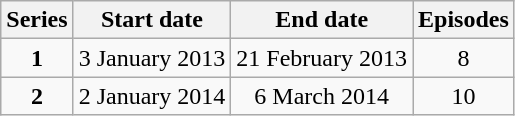<table class="wikitable" style="text-align: center;">
<tr>
<th>Series</th>
<th>Start date</th>
<th>End date</th>
<th>Episodes</th>
</tr>
<tr>
<td><strong>1</strong></td>
<td>3 January 2013</td>
<td>21 February 2013</td>
<td>8</td>
</tr>
<tr>
<td><strong>2</strong></td>
<td>2 January 2014</td>
<td>6 March 2014</td>
<td>10</td>
</tr>
</table>
